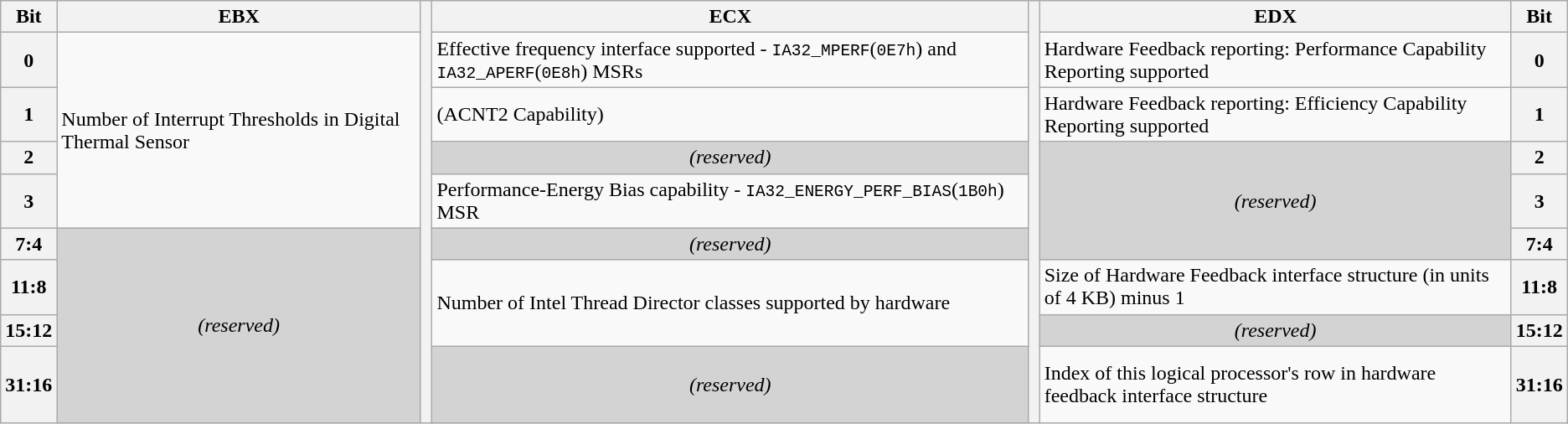<table class="wikitable">
<tr>
<th>Bit</th>
<th>EBX</th>
<th scope="col" style="width: 0.5em; border-spacing:0; padding:0px" rowspan="9"></th>
<th>ECX</th>
<th scope="col" style="width: 0.5em; border-spacing:0; padding:0px" rowspan="9"></th>
<th>EDX</th>
<th>Bit</th>
</tr>
<tr>
<th>0</th>
<td rowspan="4">Number of Interrupt Thresholds in Digital Thermal Sensor</td>
<td>Effective frequency interface supported - <code>IA32_MPERF</code>(<code>0E7h</code>) and <code>IA32_APERF</code>(<code>0E8h</code>) MSRs</td>
<td>Hardware Feedback reporting: Performance Capability Reporting supported</td>
<th>0</th>
</tr>
<tr>
<th>1</th>
<td>(ACNT2 Capability)</td>
<td>Hardware Feedback reporting: Efficiency Capability Reporting supported</td>
<th>1</th>
</tr>
<tr>
<th>2</th>
<td style="text-align:center; background:lightgrey;"><em>(reserved)</em></td>
<td rowspan="3" style="text-align:center; background:lightgrey;"><em>(reserved)</em></td>
<th>2</th>
</tr>
<tr>
<th>3</th>
<td>Performance-Energy Bias capability - <code>IA32_ENERGY_PERF_BIAS</code>(<code>1B0h</code>) MSR</td>
<th>3</th>
</tr>
<tr>
<th>7:4</th>
<td rowspan="4" style="text-align:center; background:lightgrey;"><em>(reserved)</em></td>
<td style="text-align:center; background:lightgrey;"><em>(reserved)</em></td>
<th>7:4</th>
</tr>
<tr>
<th>11:8</th>
<td rowspan="2">Number of Intel Thread Director classes supported by hardware</td>
<td>Size of Hardware Feedback interface structure (in units of 4 KB) minus 1</td>
<th>11:8</th>
</tr>
<tr>
<th>15:12</th>
<td style="text-align:center; background:lightgrey;"><em>(reserved)</em></td>
<th>15:12</th>
</tr>
<tr>
<th><br>31:16<br> </th>
<td style="text-align:center; background:lightgrey;"><em>(reserved)</em></td>
<td>Index of this logical processor's row in hardware feedback interface structure</td>
<th><br>31:16<br> </th>
</tr>
</table>
